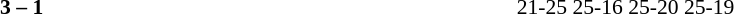<table width=100% cellspacing=1>
<tr>
<th width=20%></th>
<th width=12%></th>
<th width=20%></th>
<th width=33%></th>
<td></td>
</tr>
<tr style=font-size:90%>
<td align=right><strong></strong></td>
<td align=center><strong>3 – 1</strong></td>
<td></td>
<td>21-25 25-16 25-20 25-19</td>
</tr>
</table>
